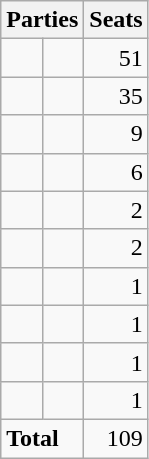<table class="wikitable" style="text-align:left;">
<tr>
<th colspan="2" style="text-align:left;">Parties</th>
<th>Seats</th>
</tr>
<tr>
<td></td>
<td></td>
<td style="text-align:right;">51</td>
</tr>
<tr>
<td></td>
<td></td>
<td style="text-align:right;">35</td>
</tr>
<tr>
<td></td>
<td></td>
<td style="text-align:right;">9</td>
</tr>
<tr>
<td></td>
<td></td>
<td style="text-align:right;">6</td>
</tr>
<tr>
<td></td>
<td></td>
<td style="text-align:right;">2</td>
</tr>
<tr>
<td></td>
<td></td>
<td style="text-align:right;">2</td>
</tr>
<tr>
<td></td>
<td></td>
<td style="text-align:right;">1</td>
</tr>
<tr>
<td></td>
<td></td>
<td style="text-align:right;">1</td>
</tr>
<tr>
<td></td>
<td></td>
<td style="text-align:right;">1</td>
</tr>
<tr>
<td></td>
<td></td>
<td style="text-align:right;">1</td>
</tr>
<tr>
<td colspan="2"><strong>Total</strong></td>
<td style="text-align:right;">109</td>
</tr>
</table>
